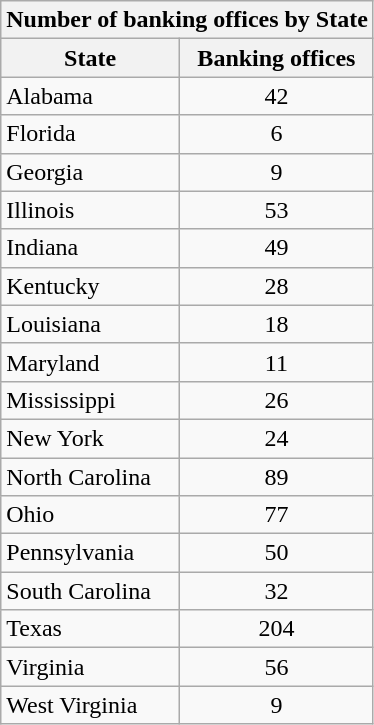<table class="wikitable">
<tr>
<th colspan="3">Number of banking offices by State</th>
</tr>
<tr>
<th>State</th>
<th>Banking offices</th>
</tr>
<tr>
<td>Alabama</td>
<td align="center">42</td>
</tr>
<tr>
<td>Florida</td>
<td align="center">6</td>
</tr>
<tr>
<td>Georgia</td>
<td align="center">9</td>
</tr>
<tr>
<td>Illinois</td>
<td align="center">53</td>
</tr>
<tr>
<td>Indiana</td>
<td align="center">49</td>
</tr>
<tr>
<td>Kentucky</td>
<td align="center">28</td>
</tr>
<tr>
<td>Louisiana</td>
<td align="center">18</td>
</tr>
<tr>
<td>Maryland</td>
<td align="center">11</td>
</tr>
<tr>
<td>Mississippi</td>
<td align="center">26</td>
</tr>
<tr>
<td>New York</td>
<td align="center">24</td>
</tr>
<tr>
<td>North Carolina</td>
<td align="center">89</td>
</tr>
<tr>
<td>Ohio</td>
<td align="center">77</td>
</tr>
<tr>
<td>Pennsylvania</td>
<td align="center">50</td>
</tr>
<tr>
<td>South Carolina</td>
<td align="center">32</td>
</tr>
<tr>
<td>Texas</td>
<td align="center">204</td>
</tr>
<tr>
<td>Virginia</td>
<td align="center">56</td>
</tr>
<tr>
<td>West Virginia</td>
<td align="center">9</td>
</tr>
</table>
